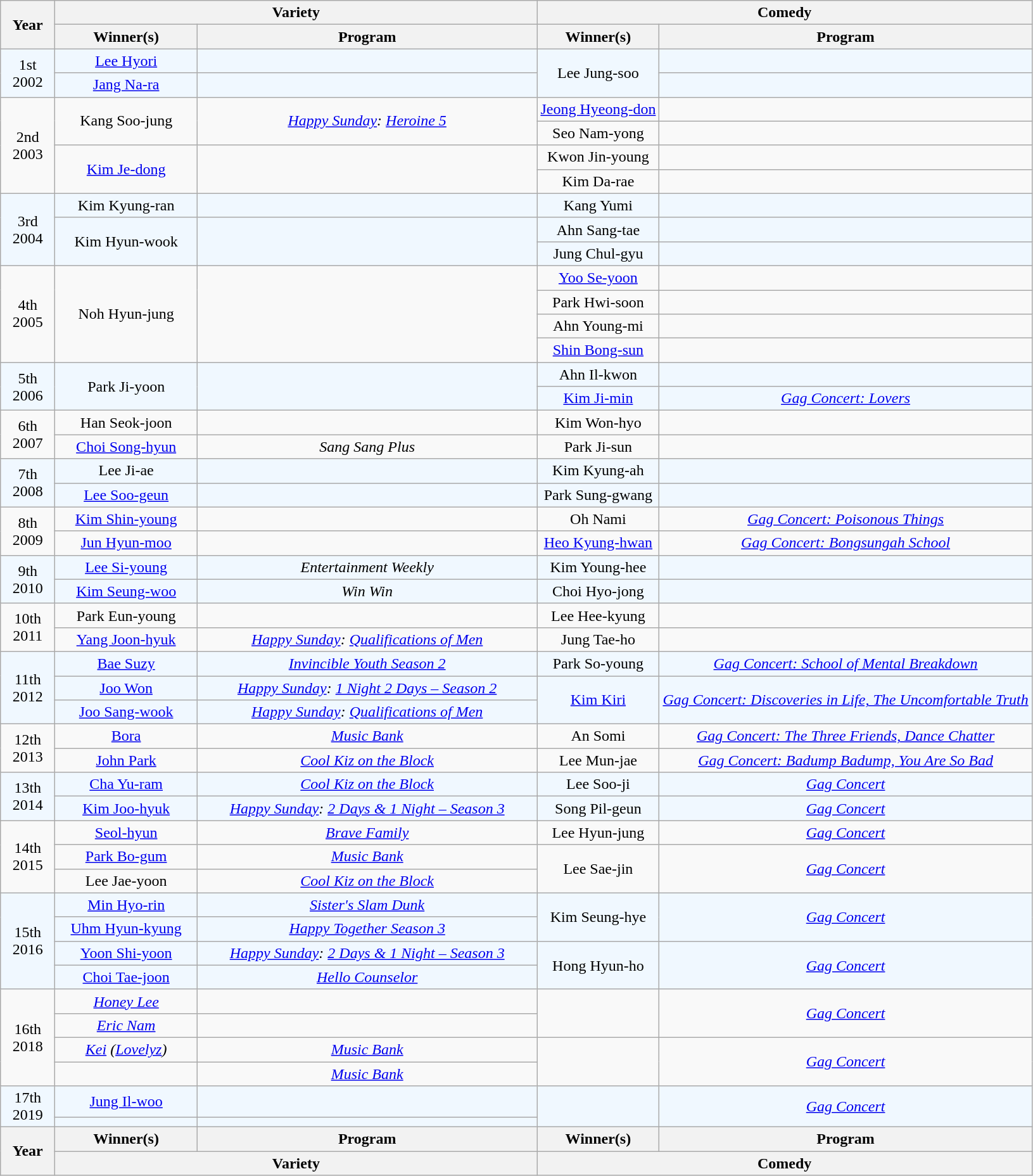<table class="wikitable" style=text-align:center>
<tr>
<th rowspan=2 style="width:50px">Year</th>
<th colspan=2 style="width:500px">Variety</th>
<th colspan=2 style="width:500px">Comedy</th>
</tr>
<tr style="background:#F0F8FF">
<th>Winner(s)</th>
<th>Program</th>
<th>Winner(s)</th>
<th>Program</th>
</tr>
<tr style="background:#F0F8FF">
<td rowspan=2>1st<br> 2002</td>
<td><a href='#'>Lee Hyori</a></td>
<td></td>
<td rowspan=2>Lee Jung-soo</td>
<td></td>
</tr>
<tr style="background:#F0F8FF">
<td><a href='#'>Jang Na-ra</a></td>
<td></td>
<td></td>
</tr>
<tr>
<td rowspan=4>2nd<br> 2003</td>
<td rowspan=2>Kang Soo-jung</td>
<td rowspan="2"><em><a href='#'>Happy Sunday</a>: <a href='#'>Heroine 5</a></em></td>
<td><a href='#'>Jeong Hyeong-don</a></td>
<td></td>
</tr>
<tr>
<td>Seo Nam-yong</td>
<td></td>
</tr>
<tr>
<td rowspan=2><a href='#'>Kim Je-dong</a></td>
<td rowspan=2></td>
<td>Kwon Jin-young</td>
<td></td>
</tr>
<tr>
<td>Kim Da-rae</td>
<td></td>
</tr>
<tr style="background:#F0F8FF">
<td rowspan=3>3rd<br> 2004</td>
<td>Kim Kyung-ran</td>
<td></td>
<td>Kang Yumi</td>
<td></td>
</tr>
<tr style="background:#F0F8FF">
<td rowspan=2>Kim Hyun-wook</td>
<td rowspan=2></td>
<td>Ahn Sang-tae</td>
<td></td>
</tr>
<tr style="background:#F0F8FF">
<td>Jung Chul-gyu</td>
<td></td>
</tr>
<tr>
<td rowspan=4>4th<br> 2005</td>
<td rowspan=4>Noh Hyun-jung</td>
<td rowspan=4></td>
<td><a href='#'>Yoo Se-yoon</a></td>
<td></td>
</tr>
<tr>
<td>Park Hwi-soon</td>
<td></td>
</tr>
<tr>
<td>Ahn Young-mi</td>
<td></td>
</tr>
<tr>
<td><a href='#'>Shin Bong-sun</a></td>
<td></td>
</tr>
<tr style="background:#F0F8FF">
<td rowspan=2>5th<br> 2006</td>
<td rowspan=2>Park Ji-yoon</td>
<td rowspan=2></td>
<td>Ahn Il-kwon</td>
<td></td>
</tr>
<tr style="background:#F0F8FF">
<td><a href='#'>Kim Ji-min</a></td>
<td><em><a href='#'>Gag Concert: Lovers</a></em></td>
</tr>
<tr>
<td rowspan=2>6th<br> 2007</td>
<td>Han Seok-joon</td>
<td></td>
<td>Kim Won-hyo</td>
<td></td>
</tr>
<tr>
<td><a href='#'>Choi Song-hyun</a></td>
<td><em>Sang Sang Plus</em></td>
<td>Park Ji-sun</td>
<td></td>
</tr>
<tr style="background:#F0F8FF">
<td rowspan=2>7th<br> 2008</td>
<td>Lee Ji-ae</td>
<td></td>
<td>Kim Kyung-ah</td>
<td></td>
</tr>
<tr style="background:#F0F8FF">
<td><a href='#'>Lee Soo-geun</a></td>
<td></td>
<td>Park Sung-gwang</td>
<td></td>
</tr>
<tr>
<td rowspan=2>8th<br> 2009</td>
<td><a href='#'>Kim Shin-young</a></td>
<td></td>
<td>Oh Nami</td>
<td><em><a href='#'>Gag Concert: Poisonous Things</a></em></td>
</tr>
<tr>
<td><a href='#'>Jun Hyun-moo</a></td>
<td></td>
<td><a href='#'>Heo Kyung-hwan</a></td>
<td><em><a href='#'>Gag Concert: Bongsungah School</a></em></td>
</tr>
<tr style="background:#F0F8FF">
<td rowspan=2>9th<br> 2010</td>
<td><a href='#'>Lee Si-young</a></td>
<td><em>Entertainment Weekly</em></td>
<td>Kim Young-hee</td>
<td></td>
</tr>
<tr style="background:#F0F8FF">
<td><a href='#'>Kim Seung-woo</a></td>
<td><em>Win Win</em></td>
<td>Choi Hyo-jong</td>
<td></td>
</tr>
<tr>
<td rowspan=2>10th<br> 2011</td>
<td>Park Eun-young</td>
<td></td>
<td>Lee Hee-kyung</td>
<td></td>
</tr>
<tr>
<td><a href='#'>Yang Joon-hyuk</a></td>
<td><em><a href='#'>Happy Sunday</a>: <a href='#'>Qualifications of Men</a></em></td>
<td>Jung Tae-ho</td>
<td></td>
</tr>
<tr style="background:#F0F8FF">
<td rowspan=3>11th<br> 2012</td>
<td><a href='#'>Bae Suzy</a></td>
<td><em><a href='#'>Invincible Youth Season 2</a></em></td>
<td>Park So-young</td>
<td><em><a href='#'>Gag Concert: School of Mental Breakdown</a></em></td>
</tr>
<tr style="background:#F0F8FF">
<td><a href='#'>Joo Won</a></td>
<td><em><a href='#'>Happy Sunday</a>: <a href='#'>1 Night 2 Days – Season 2</a></em></td>
<td rowspan=2><a href='#'>Kim Kiri</a></td>
<td rowspan=2><em><a href='#'>Gag Concert: Discoveries in Life, The Uncomfortable Truth</a></em></td>
</tr>
<tr style="background:#F0F8FF">
<td><a href='#'>Joo Sang-wook</a></td>
<td><em><a href='#'>Happy Sunday</a>: <a href='#'>Qualifications of Men</a></em></td>
</tr>
<tr>
<td rowspan=2>12th<br> 2013</td>
<td><a href='#'>Bora</a></td>
<td><em><a href='#'>Music Bank</a></em></td>
<td>An Somi</td>
<td><em><a href='#'>Gag Concert: The Three Friends, Dance Chatter</a></em></td>
</tr>
<tr>
<td><a href='#'>John Park</a></td>
<td><em><a href='#'>Cool Kiz on the Block</a></em></td>
<td>Lee Mun-jae</td>
<td><em><a href='#'>Gag Concert: Badump Badump, You Are So Bad</a></em></td>
</tr>
<tr style="background:#F0F8FF">
<td rowspan=2>13th<br> 2014</td>
<td><a href='#'>Cha Yu-ram</a></td>
<td><em><a href='#'>Cool Kiz on the Block</a></em></td>
<td>Lee Soo-ji</td>
<td><em><a href='#'>Gag Concert</a></em></td>
</tr>
<tr style="background:#F0F8FF">
<td><a href='#'>Kim Joo-hyuk</a></td>
<td><em><a href='#'>Happy Sunday</a>: <a href='#'>2 Days & 1 Night – Season 3</a></em></td>
<td>Song Pil-geun</td>
<td><em><a href='#'>Gag Concert</a></em></td>
</tr>
<tr>
<td rowspan=3>14th<br> 2015</td>
<td><a href='#'>Seol-hyun</a></td>
<td><em><a href='#'>Brave Family</a></em></td>
<td>Lee Hyun-jung</td>
<td><em><a href='#'>Gag Concert</a></em></td>
</tr>
<tr>
<td><a href='#'>Park Bo-gum</a></td>
<td><em><a href='#'>Music Bank</a></em></td>
<td rowspan=2>Lee Sae-jin</td>
<td rowspan=2><em><a href='#'>Gag Concert</a></em></td>
</tr>
<tr>
<td>Lee Jae-yoon</td>
<td><em><a href='#'>Cool Kiz on the Block</a></em></td>
</tr>
<tr align=center style="background:#F0F8FF">
<td rowspan=4>15th<br> 2016</td>
<td><a href='#'>Min Hyo-rin</a></td>
<td><em><a href='#'>Sister's Slam Dunk</a></em></td>
<td rowspan=2>Kim Seung-hye</td>
<td rowspan=2><em><a href='#'>Gag Concert</a></em></td>
</tr>
<tr style="background:#F0F8FF">
<td><a href='#'>Uhm Hyun-kyung</a></td>
<td><em><a href='#'>Happy Together Season 3</a></em></td>
</tr>
<tr style="background:#F0F8FF">
<td><a href='#'>Yoon Shi-yoon</a></td>
<td><em><a href='#'>Happy Sunday</a>: <a href='#'>2 Days & 1 Night – Season 3</a></em></td>
<td rowspan=2>Hong Hyun-ho</td>
<td rowspan=2><em><a href='#'>Gag Concert</a></em></td>
</tr>
<tr style="background:#F0F8FF">
<td><a href='#'>Choi Tae-joon</a></td>
<td><em><a href='#'>Hello Counselor</a></em></td>
</tr>
<tr>
<td rowspan=4>16th<br> 2018</td>
<td><em><a href='#'>Honey Lee</a></em></td>
<td><em></em></td>
<td rowspan=2></td>
<td rowspan=2><em><a href='#'>Gag Concert</a></em></td>
</tr>
<tr>
<td><em><a href='#'>Eric Nam</a></em></td>
<td><em></em></td>
</tr>
<tr>
<td><em><a href='#'>Kei</a> (<a href='#'>Lovelyz</a>)</em></td>
<td><em><a href='#'>Music Bank</a></em></td>
<td rowspan=2></td>
<td rowspan=2><em><a href='#'>Gag Concert</a></em></td>
</tr>
<tr>
<td><em></em></td>
<td><em><a href='#'>Music Bank</a></em></td>
</tr>
<tr style="background:#F0F8FF">
<td rowspan="2">17th<br> 2019</td>
<td><a href='#'>Jung Il-woo</a></td>
<td></td>
<td rowspan="2"></td>
<td rowspan="2"><em><a href='#'>Gag Concert</a></em></td>
</tr>
<tr style="background:#F0F8FF">
<td></td>
<td></td>
</tr>
<tr>
<th rowspan=2>Year</th>
<th>Winner(s)</th>
<th>Program</th>
<th>Winner(s)</th>
<th>Program</th>
</tr>
<tr>
<th colspan=2>Variety</th>
<th colspan=2>Comedy</th>
</tr>
</table>
